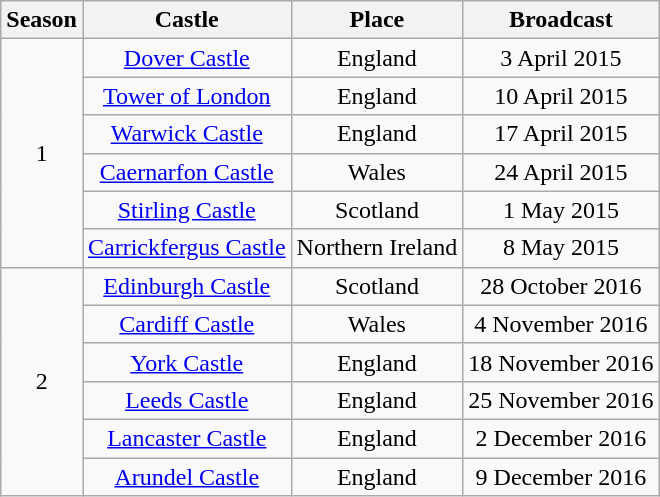<table class="wikitable">
<tr>
<th>Season</th>
<th>Castle</th>
<th>Place</th>
<th>Broadcast</th>
</tr>
<tr align="center">
<td rowspan="6">1</td>
<td><a href='#'>Dover Castle</a></td>
<td>England</td>
<td>3 April 2015</td>
</tr>
<tr align="center">
<td><a href='#'>Tower of London</a></td>
<td>England</td>
<td>10 April 2015</td>
</tr>
<tr align="center">
<td><a href='#'>Warwick Castle</a></td>
<td>England</td>
<td>17 April 2015</td>
</tr>
<tr align="center">
<td><a href='#'>Caernarfon Castle</a></td>
<td>Wales</td>
<td>24 April 2015</td>
</tr>
<tr align="center">
<td><a href='#'>Stirling Castle</a></td>
<td>Scotland</td>
<td>1 May 2015</td>
</tr>
<tr align="center">
<td><a href='#'>Carrickfergus Castle</a></td>
<td>Northern Ireland</td>
<td>8 May 2015</td>
</tr>
<tr align="center">
<td rowspan="6">2</td>
<td><a href='#'>Edinburgh Castle</a></td>
<td>Scotland</td>
<td>28 October 2016</td>
</tr>
<tr align="center">
<td><a href='#'>Cardiff Castle</a></td>
<td>Wales</td>
<td>4 November 2016</td>
</tr>
<tr align="center">
<td><a href='#'>York Castle</a></td>
<td>England</td>
<td>18 November 2016</td>
</tr>
<tr align="center">
<td><a href='#'>Leeds Castle</a></td>
<td>England</td>
<td>25 November 2016</td>
</tr>
<tr align="center">
<td><a href='#'>Lancaster Castle</a></td>
<td>England</td>
<td>2 December 2016</td>
</tr>
<tr align="center">
<td><a href='#'>Arundel Castle</a></td>
<td>England</td>
<td>9 December 2016</td>
</tr>
</table>
